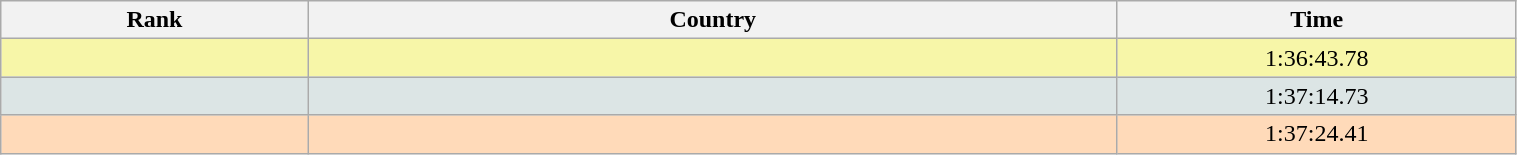<table class="wikitable" width=80% style="font-size:100%; text-align:center;">
<tr>
<th width = 60>Rank</th>
<th width = 170>Country</th>
<th width = 80>Time</th>
</tr>
<tr bgcolor=f7f6a8>
<td></td>
<td align=left></td>
<td>1:36:43.78</td>
</tr>
<tr bgcolor=dce5e5>
<td></td>
<td align=left></td>
<td>1:37:14.73</td>
</tr>
<tr bgcolor=ffdab9>
<td></td>
<td align=left></td>
<td>1:37:24.41</td>
</tr>
</table>
